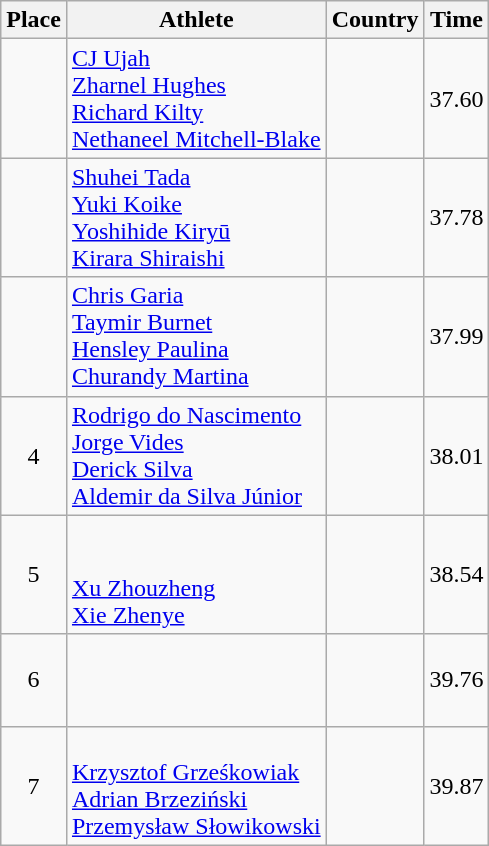<table class="wikitable">
<tr>
<th>Place</th>
<th>Athlete</th>
<th>Country</th>
<th>Time</th>
</tr>
<tr>
<td align=center></td>
<td><a href='#'>CJ Ujah</a><br><a href='#'>Zharnel Hughes</a><br><a href='#'>Richard Kilty</a><br><a href='#'>Nethaneel Mitchell-Blake</a></td>
<td></td>
<td>37.60</td>
</tr>
<tr>
<td align=center></td>
<td><a href='#'>Shuhei Tada</a><br><a href='#'>Yuki Koike</a><br><a href='#'>Yoshihide Kiryū</a><br><a href='#'>Kirara Shiraishi</a></td>
<td></td>
<td>37.78</td>
</tr>
<tr>
<td align=center></td>
<td><a href='#'>Chris Garia</a><br><a href='#'>Taymir Burnet</a><br><a href='#'>Hensley Paulina</a><br><a href='#'>Churandy Martina</a></td>
<td></td>
<td>37.99</td>
</tr>
<tr>
<td align=center>4</td>
<td><a href='#'>Rodrigo do Nascimento</a><br><a href='#'>Jorge Vides</a><br><a href='#'>Derick Silva</a><br><a href='#'>Aldemir da Silva Júnior</a></td>
<td></td>
<td>38.01</td>
</tr>
<tr>
<td align=center>5</td>
<td><br><br><a href='#'>Xu Zhouzheng</a><br><a href='#'>Xie Zhenye</a></td>
<td></td>
<td>38.54</td>
</tr>
<tr>
<td align=center>6</td>
<td><br><br><br></td>
<td></td>
<td>39.76</td>
</tr>
<tr>
<td align=center>7</td>
<td><br><a href='#'>Krzysztof Grześkowiak</a><br><a href='#'>Adrian Brzeziński</a><br><a href='#'>Przemysław Słowikowski</a></td>
<td></td>
<td>39.87</td>
</tr>
</table>
